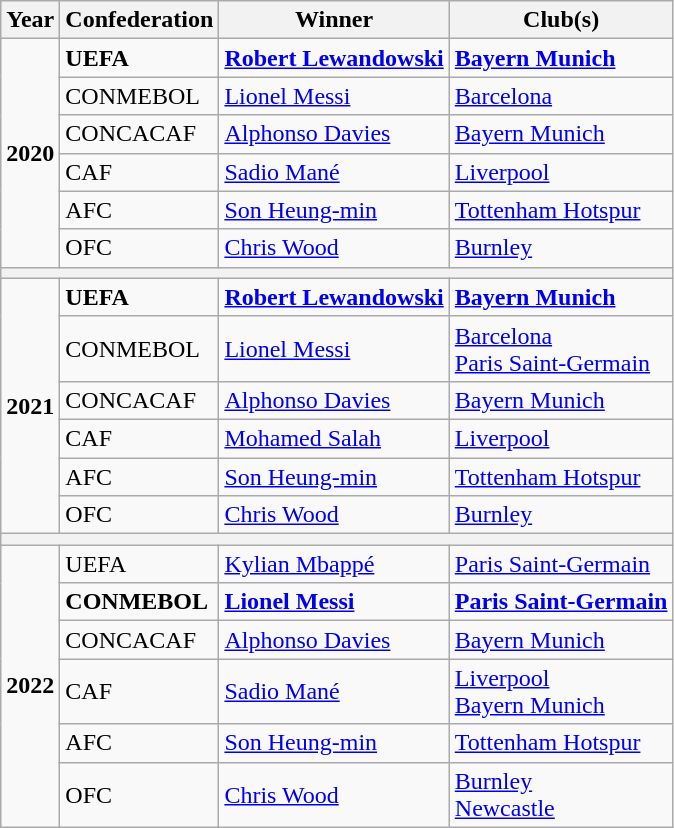<table class="wikitable">
<tr>
<th>Year</th>
<th>Confederation</th>
<th>Winner</th>
<th>Club(s)</th>
</tr>
<tr>
<td rowspan="6"><strong>2020</strong></td>
<td style="text-align:left;"><strong>UEFA</strong></td>
<td style="text-align:left;"><strong> <a href='#'>Robert Lewandowski</a></strong></td>
<td><strong> <a href='#'>Bayern Munich</a></strong></td>
</tr>
<tr>
<td style="text-align:left;">CONMEBOL</td>
<td style="text-align:left;"> <a href='#'>Lionel Messi</a></td>
<td> <a href='#'>Barcelona</a></td>
</tr>
<tr>
<td style="text-align:left;">CONCACAF</td>
<td style="text-align:left;"> <a href='#'>Alphonso Davies</a></td>
<td> <a href='#'>Bayern Munich</a></td>
</tr>
<tr>
<td style="text-align:left;">CAF</td>
<td style="text-align:left;"> <a href='#'>Sadio Mané</a></td>
<td><strong></strong> <a href='#'>Liverpool</a></td>
</tr>
<tr>
<td style="text-align:left;">AFC</td>
<td style="text-align:left;"> <a href='#'>Son Heung-min</a></td>
<td><strong></strong> <a href='#'>Tottenham Hotspur</a></td>
</tr>
<tr>
<td style="text-align:left;">OFC</td>
<td style="text-align:left;"> <a href='#'>Chris Wood</a></td>
<td><strong></strong> <a href='#'>Burnley</a></td>
</tr>
<tr>
<th colspan="4"></th>
</tr>
<tr>
<td rowspan="6"><strong>2021</strong></td>
<td><strong>UEFA</strong></td>
<td><strong> <a href='#'>Robert Lewandowski</a></strong></td>
<td><strong> <a href='#'>Bayern Munich</a></strong></td>
</tr>
<tr>
<td>CONMEBOL</td>
<td><strong></strong> <a href='#'>Lionel Messi</a></td>
<td><strong></strong> <a href='#'>Barcelona</a><br><strong></strong> <a href='#'>Paris Saint-Germain</a></td>
</tr>
<tr>
<td>CONCACAF</td>
<td> <a href='#'>Alphonso Davies</a></td>
<td> <a href='#'>Bayern Munich</a></td>
</tr>
<tr>
<td>CAF</td>
<td> <a href='#'>Mohamed Salah</a></td>
<td><strong></strong> <a href='#'>Liverpool</a></td>
</tr>
<tr>
<td>AFC</td>
<td> <a href='#'>Son Heung-min</a></td>
<td><strong></strong> <a href='#'>Tottenham Hotspur</a></td>
</tr>
<tr>
<td>OFC</td>
<td> <a href='#'>Chris Wood</a></td>
<td><strong></strong> <a href='#'>Burnley</a></td>
</tr>
<tr>
<th colspan="4"></th>
</tr>
<tr>
<td rowspan="6"><strong>2022</strong></td>
<td>UEFA</td>
<td> <a href='#'>Kylian Mbappé</a></td>
<td><strong></strong> <a href='#'>Paris Saint-Germain</a></td>
</tr>
<tr>
<td><strong>CONMEBOL</strong></td>
<td><strong> <a href='#'>Lionel Messi</a></strong></td>
<td><strong> <a href='#'>Paris Saint-Germain</a></strong></td>
</tr>
<tr>
<td>CONCACAF</td>
<td> <a href='#'>Alphonso Davies</a></td>
<td> <a href='#'>Bayern Munich</a></td>
</tr>
<tr>
<td>CAF</td>
<td> <a href='#'>Sadio Mané</a></td>
<td><strong></strong> <a href='#'>Liverpool</a><br> <a href='#'>Bayern Munich</a></td>
</tr>
<tr>
<td>AFC</td>
<td> <a href='#'>Son Heung-min</a></td>
<td><strong></strong> <a href='#'>Tottenham Hotspur</a></td>
</tr>
<tr>
<td>OFC</td>
<td> <a href='#'>Chris Wood</a></td>
<td><strong></strong> <a href='#'>Burnley</a><br><strong></strong> <a href='#'>Newcastle</a></td>
</tr>
</table>
